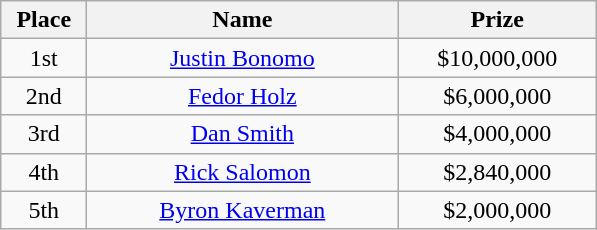<table class="wikitable">
<tr>
<th width="50">Place</th>
<th width="200">Name</th>
<th width="125">Prize</th>
</tr>
<tr>
<td align = "center">1st</td>
<td align = "center"> <a href='#'>Justin Bonomo</a></td>
<td align = "center">$10,000,000</td>
</tr>
<tr>
<td align = "center">2nd</td>
<td align = "center"> <a href='#'>Fedor Holz</a></td>
<td align = "center">$6,000,000</td>
</tr>
<tr>
<td align = "center">3rd</td>
<td align = "center"> <a href='#'>Dan Smith</a></td>
<td align = "center">$4,000,000</td>
</tr>
<tr>
<td align = "center">4th</td>
<td align = "center"> <a href='#'>Rick Salomon</a></td>
<td align = "center">$2,840,000</td>
</tr>
<tr>
<td align = "center">5th</td>
<td align = "center"> <a href='#'>Byron Kaverman</a></td>
<td align = "center">$2,000,000</td>
</tr>
</table>
